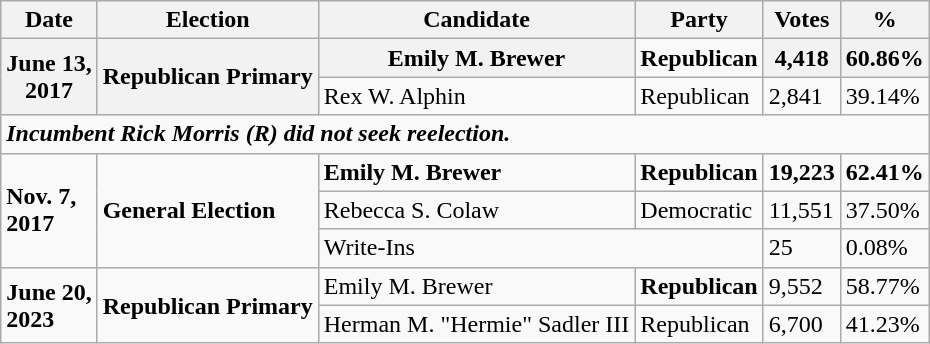<table class="wikitable">
<tr>
<th>Date</th>
<th>Election</th>
<th>Candidate</th>
<th>Party</th>
<th>Votes</th>
<th>%</th>
</tr>
<tr>
<th rowspan="2">June 13,<br>2017</th>
<th rowspan="2">Republican Primary</th>
<th>Emily M. Brewer</th>
<td><strong>Republican</strong></td>
<th>4,418</th>
<th>60.86%</th>
</tr>
<tr>
<td>Rex W. Alphin</td>
<td>Republican</td>
<td>2,841</td>
<td>39.14%</td>
</tr>
<tr>
<td colspan="6"><strong><em>Incumbent Rick Morris (R) did not seek reelection.</em></strong></td>
</tr>
<tr>
<td rowspan="3"><strong>Nov. 7,</strong><br><strong>2017</strong></td>
<td rowspan="3"><strong>General Election</strong></td>
<td><strong>Emily M. Brewer</strong></td>
<td><strong>Republican</strong></td>
<td><strong>19,223</strong></td>
<td><strong>62.41%</strong></td>
</tr>
<tr>
<td>Rebecca S. Colaw</td>
<td>Democratic</td>
<td>11,551</td>
<td>37.50%</td>
</tr>
<tr>
<td colspan="2">Write-Ins</td>
<td>25</td>
<td>0.08%</td>
</tr>
<tr>
<td rowspan="2"><strong>June 20,</strong><br><strong>2023</strong></td>
<td rowspan="2"><strong>Republican Primary</strong></td>
<td>Emily M. Brewer</td>
<td><strong>Republican</strong></td>
<td>9,552</td>
<td>58.77%</td>
</tr>
<tr>
<td>Herman M. "Hermie" Sadler III</td>
<td>Republican</td>
<td>6,700</td>
<td>41.23%</td>
</tr>
</table>
